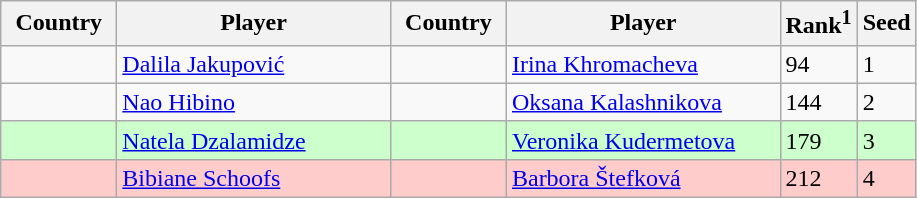<table class="sortable wikitable">
<tr>
<th width="70">Country</th>
<th width="175">Player</th>
<th width="70">Country</th>
<th width="175">Player</th>
<th>Rank<sup>1</sup></th>
<th>Seed</th>
</tr>
<tr>
<td></td>
<td><a href='#'>Dalila Jakupović</a></td>
<td></td>
<td><a href='#'>Irina Khromacheva</a></td>
<td>94</td>
<td>1</td>
</tr>
<tr>
<td></td>
<td><a href='#'>Nao Hibino</a></td>
<td></td>
<td><a href='#'>Oksana Kalashnikova</a></td>
<td>144</td>
<td>2</td>
</tr>
<tr style="background:#cfc;">
<td></td>
<td><a href='#'>Natela Dzalamidze</a></td>
<td></td>
<td><a href='#'>Veronika Kudermetova</a></td>
<td>179</td>
<td>3</td>
</tr>
<tr style="background:#fcc;">
<td></td>
<td><a href='#'>Bibiane Schoofs</a></td>
<td></td>
<td><a href='#'>Barbora Štefková</a></td>
<td>212</td>
<td>4</td>
</tr>
</table>
